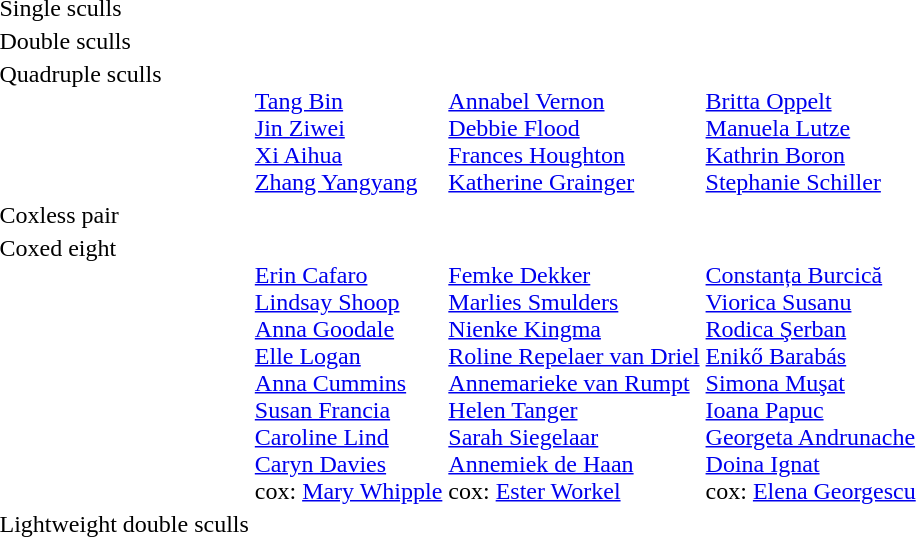<table>
<tr valign="top">
<td>Single sculls <br></td>
<td></td>
<td></td>
<td></td>
</tr>
<tr valign="top">
<td>Double sculls <br></td>
<td></td>
<td></td>
<td></td>
</tr>
<tr valign="top">
<td>Quadruple sculls <br></td>
<td><br><a href='#'>Tang Bin</a><br><a href='#'>Jin Ziwei</a><br><a href='#'>Xi Aihua</a><br><a href='#'>Zhang Yangyang</a></td>
<td><br><a href='#'>Annabel Vernon</a><br><a href='#'>Debbie Flood</a><br><a href='#'>Frances Houghton</a><br><a href='#'>Katherine Grainger</a></td>
<td><br><a href='#'>Britta Oppelt</a><br><a href='#'>Manuela Lutze</a><br><a href='#'>Kathrin Boron</a><br><a href='#'>Stephanie Schiller</a></td>
</tr>
<tr valign="top">
<td>Coxless pair <br></td>
<td></td>
<td></td>
<td></td>
</tr>
<tr valign="top">
<td>Coxed eight <br></td>
<td><br><a href='#'>Erin Cafaro</a><br><a href='#'>Lindsay Shoop</a><br><a href='#'>Anna Goodale</a><br><a href='#'>Elle Logan</a><br><a href='#'>Anna Cummins</a><br><a href='#'>Susan Francia</a><br><a href='#'>Caroline Lind</a><br><a href='#'>Caryn Davies</a><br>cox: <a href='#'>Mary Whipple</a></td>
<td><br><a href='#'>Femke Dekker</a><br><a href='#'>Marlies Smulders</a><br><a href='#'>Nienke Kingma</a><br><a href='#'>Roline Repelaer van Driel</a><br><a href='#'>Annemarieke van Rumpt</a><br><a href='#'>Helen Tanger</a><br><a href='#'>Sarah Siegelaar</a><br><a href='#'>Annemiek de Haan</a><br>cox: <a href='#'>Ester Workel</a></td>
<td><br><a href='#'>Constanța Burcică</a><br><a href='#'>Viorica Susanu</a><br><a href='#'>Rodica Şerban</a><br><a href='#'>Enikő Barabás</a><br><a href='#'>Simona Muşat</a><br><a href='#'>Ioana Papuc</a><br><a href='#'>Georgeta Andrunache</a><br><a href='#'>Doina Ignat</a><br>cox: <a href='#'>Elena Georgescu</a></td>
</tr>
<tr valign="top">
<td>Lightweight double sculls <br></td>
<td></td>
<td></td>
<td></td>
</tr>
</table>
